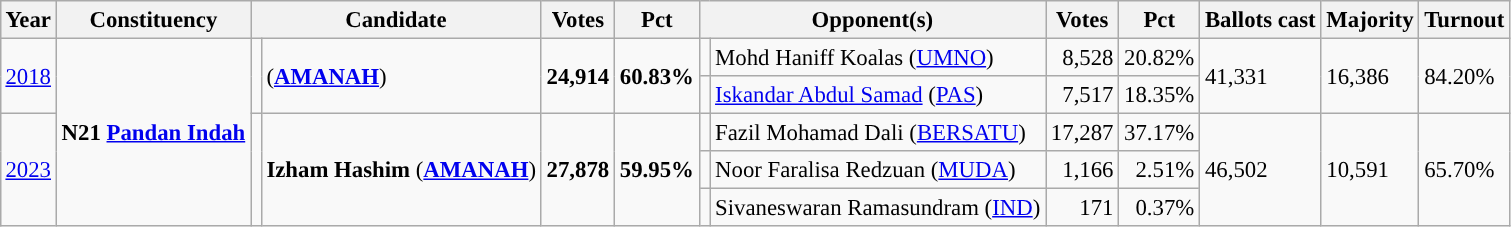<table class="wikitable" style="margin:0.5em ; font-size:95%">
<tr>
<th>Year</th>
<th>Constituency</th>
<th colspan=2>Candidate</th>
<th>Votes</th>
<th>Pct</th>
<th colspan=2>Opponent(s)</th>
<th>Votes</th>
<th>Pct</th>
<th>Ballots cast</th>
<th>Majority</th>
<th>Turnout</th>
</tr>
<tr>
<td rowspan=2><a href='#'>2018</a></td>
<td rowspan=5><strong>N21 <a href='#'>Pandan Indah</a></strong></td>
<td rowspan=2 ></td>
<td rowspan=2> (<a href='#'><strong>AMANAH</strong></a>)</td>
<td rowspan=2 align="right"><strong>24,914</strong></td>
<td rowspan=2><strong>60.83%</strong></td>
<td></td>
<td>Mohd Haniff Koalas (<a href='#'>UMNO</a>)</td>
<td align="right">8,528</td>
<td>20.82%</td>
<td rowspan=2>41,331</td>
<td rowspan=2>16,386</td>
<td rowspan=2>84.20%</td>
</tr>
<tr>
<td></td>
<td><a href='#'>Iskandar Abdul Samad</a> (<a href='#'>PAS</a>)</td>
<td align="right">7,517</td>
<td>18.35%</td>
</tr>
<tr>
<td rowspan="3”"><a href='#'>2023</a></td>
<td rowspan="3" ></td>
<td rowspan="3"><strong>Izham Hashim</strong> (<a href='#'><strong>AMANAH</strong></a>)</td>
<td rowspan="3" align="right"><strong>27,878</strong></td>
<td rowspan="3"><strong>59.95%</strong></td>
<td></td>
<td>Fazil Mohamad Dali (<a href='#'>BERSATU</a>)</td>
<td align="right">17,287</td>
<td>37.17%</td>
<td rowspan="3">46,502</td>
<td rowspan="3">10,591</td>
<td rowspan="3">65.70%</td>
</tr>
<tr>
<td></td>
<td>Noor Faralisa Redzuan (<a href='#'>MUDA</a>)</td>
<td align="right">1,166</td>
<td align="right">2.51%</td>
</tr>
<tr>
<td></td>
<td>Sivaneswaran Ramasundram (<a href='#'>IND</a>)</td>
<td align="right">171</td>
<td align="right">0.37%</td>
</tr>
</table>
